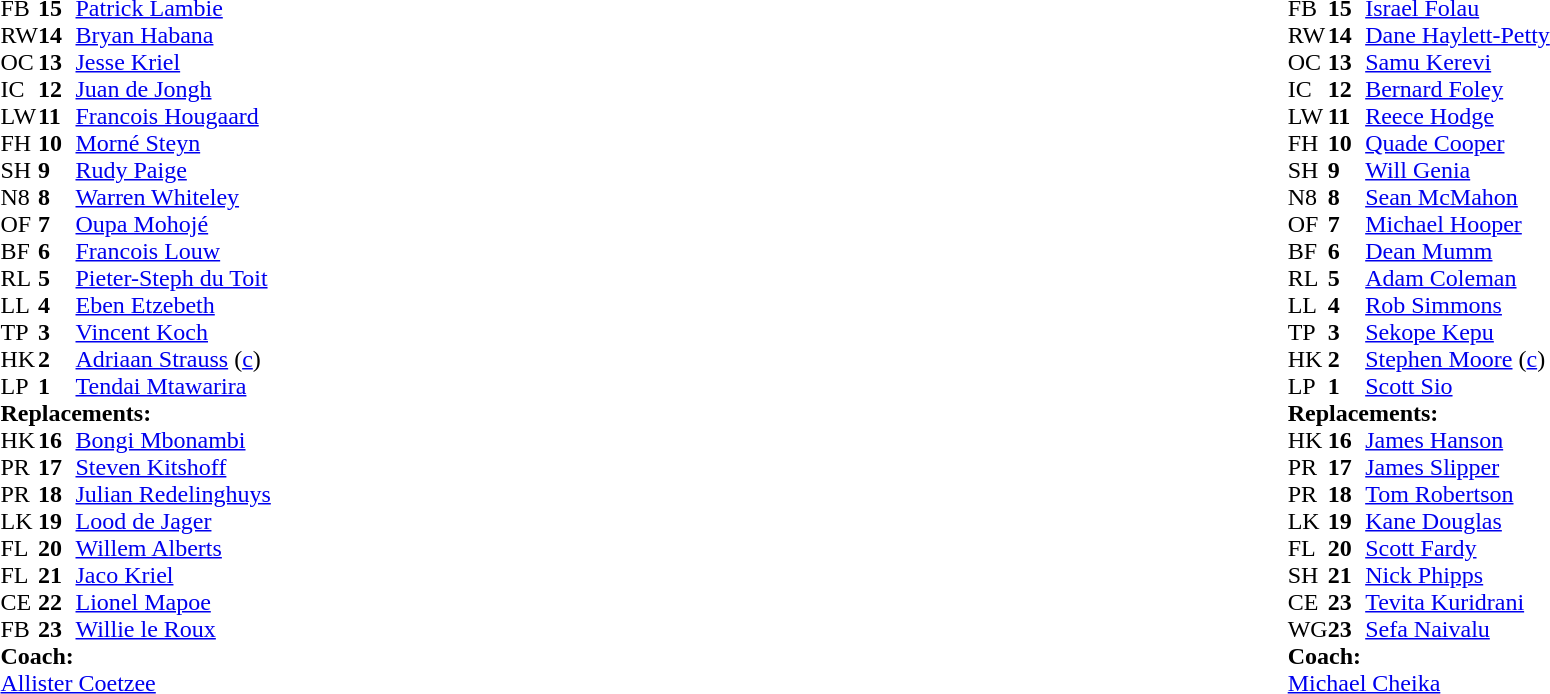<table width="100%">
<tr>
<td valign="top" width="50%"><br><table style="font-size: 100%" cellspacing="0" cellpadding="0">
<tr>
<th width="25"></th>
<th width="25"></th>
</tr>
<tr>
<td>FB</td>
<td><strong>15</strong></td>
<td><a href='#'>Patrick Lambie</a></td>
</tr>
<tr>
<td>RW</td>
<td><strong>14</strong></td>
<td><a href='#'>Bryan Habana</a></td>
<td></td>
<td></td>
</tr>
<tr>
<td>OC</td>
<td><strong>13</strong></td>
<td><a href='#'>Jesse Kriel</a></td>
<td></td>
<td></td>
</tr>
<tr>
<td>IC</td>
<td><strong>12</strong></td>
<td><a href='#'>Juan de Jongh</a></td>
</tr>
<tr>
<td>LW</td>
<td><strong>11</strong></td>
<td><a href='#'>Francois Hougaard</a></td>
</tr>
<tr>
<td>FH</td>
<td><strong>10</strong></td>
<td><a href='#'>Morné Steyn</a></td>
</tr>
<tr>
<td>SH</td>
<td><strong>9</strong></td>
<td><a href='#'>Rudy Paige</a></td>
<td></td>
<td></td>
</tr>
<tr>
<td>N8</td>
<td><strong>8</strong></td>
<td><a href='#'>Warren Whiteley</a></td>
</tr>
<tr>
<td>OF</td>
<td><strong>7</strong></td>
<td><a href='#'>Oupa Mohojé</a></td>
<td></td>
<td></td>
</tr>
<tr>
<td>BF</td>
<td><strong>6</strong></td>
<td><a href='#'>Francois Louw</a></td>
</tr>
<tr>
<td>RL</td>
<td><strong>5</strong></td>
<td><a href='#'>Pieter-Steph du Toit</a></td>
<td></td>
<td></td>
</tr>
<tr>
<td>LL</td>
<td><strong>4</strong></td>
<td><a href='#'>Eben Etzebeth</a></td>
</tr>
<tr>
<td>TP</td>
<td><strong>3</strong></td>
<td><a href='#'>Vincent Koch</a></td>
<td></td>
<td></td>
</tr>
<tr>
<td>HK</td>
<td><strong>2</strong></td>
<td><a href='#'>Adriaan Strauss</a> (<a href='#'>c</a>)</td>
</tr>
<tr>
<td>LP</td>
<td><strong>1</strong></td>
<td><a href='#'>Tendai Mtawarira</a></td>
<td></td>
<td></td>
</tr>
<tr>
<td colspan="3"><strong>Replacements:</strong></td>
</tr>
<tr>
<td>HK</td>
<td><strong>16</strong></td>
<td><a href='#'>Bongi Mbonambi</a></td>
</tr>
<tr>
<td>PR</td>
<td><strong>17</strong></td>
<td><a href='#'>Steven Kitshoff</a></td>
<td></td>
<td></td>
</tr>
<tr>
<td>PR</td>
<td><strong>18</strong></td>
<td><a href='#'>Julian Redelinghuys</a></td>
<td></td>
<td></td>
</tr>
<tr>
<td>LK</td>
<td><strong>19</strong></td>
<td><a href='#'>Lood de Jager</a></td>
<td></td>
<td></td>
</tr>
<tr>
<td>FL</td>
<td><strong>20</strong></td>
<td><a href='#'>Willem Alberts</a></td>
<td></td>
<td></td>
</tr>
<tr>
<td>FL</td>
<td><strong>21</strong></td>
<td><a href='#'>Jaco Kriel</a></td>
<td></td>
<td></td>
</tr>
<tr>
<td>CE</td>
<td><strong>22</strong></td>
<td><a href='#'>Lionel Mapoe</a></td>
<td></td>
<td></td>
</tr>
<tr>
<td>FB</td>
<td><strong>23</strong></td>
<td><a href='#'>Willie le Roux</a></td>
<td></td>
<td></td>
</tr>
<tr>
<td colspan="3"><strong>Coach:</strong></td>
</tr>
<tr>
<td colspan="4"> <a href='#'>Allister Coetzee</a></td>
</tr>
</table>
</td>
<td valign="top"></td>
<td valign="top" width="50%"><br><table style="font-size: 100%" cellspacing="0" cellpadding="0" align="center">
<tr>
<th width="25"></th>
<th width="25"></th>
</tr>
<tr>
<td>FB</td>
<td><strong>15</strong></td>
<td><a href='#'>Israel Folau</a></td>
<td></td>
</tr>
<tr>
<td>RW</td>
<td><strong>14</strong></td>
<td><a href='#'>Dane Haylett-Petty</a></td>
<td></td>
<td></td>
</tr>
<tr>
<td>OC</td>
<td><strong>13</strong></td>
<td><a href='#'>Samu Kerevi</a></td>
<td></td>
<td></td>
</tr>
<tr>
<td>IC</td>
<td><strong>12</strong></td>
<td><a href='#'>Bernard Foley</a></td>
</tr>
<tr>
<td>LW</td>
<td><strong>11</strong></td>
<td><a href='#'>Reece Hodge</a></td>
</tr>
<tr>
<td>FH</td>
<td><strong>10</strong></td>
<td><a href='#'>Quade Cooper</a></td>
</tr>
<tr>
<td>SH</td>
<td><strong>9</strong></td>
<td><a href='#'>Will Genia</a></td>
<td></td>
<td></td>
</tr>
<tr>
<td>N8</td>
<td><strong>8</strong></td>
<td><a href='#'>Sean McMahon</a></td>
<td></td>
<td></td>
</tr>
<tr>
<td>OF</td>
<td><strong>7</strong></td>
<td><a href='#'>Michael Hooper</a></td>
</tr>
<tr>
<td>BF</td>
<td><strong>6</strong></td>
<td><a href='#'>Dean Mumm</a></td>
</tr>
<tr>
<td>RL</td>
<td><strong>5</strong></td>
<td><a href='#'>Adam Coleman</a></td>
<td></td>
<td></td>
</tr>
<tr>
<td>LL</td>
<td><strong>4</strong></td>
<td><a href='#'>Rob Simmons</a></td>
</tr>
<tr>
<td>TP</td>
<td><strong>3</strong></td>
<td><a href='#'>Sekope Kepu</a></td>
<td></td>
<td></td>
</tr>
<tr>
<td>HK</td>
<td><strong>2</strong></td>
<td><a href='#'>Stephen Moore</a> (<a href='#'>c</a>)</td>
</tr>
<tr>
<td>LP</td>
<td><strong>1</strong></td>
<td><a href='#'>Scott Sio</a></td>
<td></td>
<td></td>
</tr>
<tr>
<td colspan="3"><strong>Replacements:</strong></td>
</tr>
<tr>
<td>HK</td>
<td><strong>16</strong></td>
<td><a href='#'>James Hanson</a></td>
</tr>
<tr>
<td>PR</td>
<td><strong>17</strong></td>
<td><a href='#'>James Slipper</a></td>
<td></td>
<td></td>
</tr>
<tr>
<td>PR</td>
<td><strong>18</strong></td>
<td><a href='#'>Tom Robertson</a></td>
<td></td>
<td></td>
</tr>
<tr>
<td>LK</td>
<td><strong>19</strong></td>
<td><a href='#'>Kane Douglas</a></td>
<td></td>
<td></td>
</tr>
<tr>
<td>FL</td>
<td><strong>20</strong></td>
<td><a href='#'>Scott Fardy</a></td>
<td></td>
<td></td>
</tr>
<tr>
<td>SH</td>
<td><strong>21</strong></td>
<td><a href='#'>Nick Phipps</a></td>
<td></td>
<td></td>
</tr>
<tr>
<td>CE</td>
<td><strong>23</strong></td>
<td><a href='#'>Tevita Kuridrani</a></td>
<td></td>
<td></td>
</tr>
<tr>
<td>WG</td>
<td><strong>23</strong></td>
<td><a href='#'>Sefa Naivalu</a></td>
<td></td>
<td></td>
</tr>
<tr>
<td colspan="3"><strong>Coach:</strong></td>
</tr>
<tr>
<td colspan="4"> <a href='#'>Michael Cheika</a></td>
</tr>
</table>
</td>
</tr>
</table>
